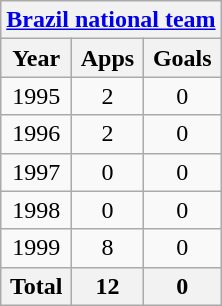<table class="wikitable" style="text-align:center">
<tr>
<th colspan=3><a href='#'>Brazil national team</a></th>
</tr>
<tr>
<th>Year</th>
<th>Apps</th>
<th>Goals</th>
</tr>
<tr>
<td>1995</td>
<td>2</td>
<td>0</td>
</tr>
<tr>
<td>1996</td>
<td>2</td>
<td>0</td>
</tr>
<tr>
<td>1997</td>
<td>0</td>
<td>0</td>
</tr>
<tr>
<td>1998</td>
<td>0</td>
<td>0</td>
</tr>
<tr>
<td>1999</td>
<td>8</td>
<td>0</td>
</tr>
<tr>
<th>Total</th>
<th>12</th>
<th>0</th>
</tr>
</table>
